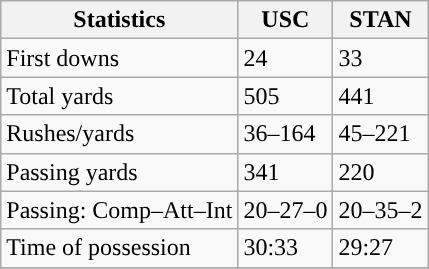<table class="wikitable" style="float: left;">
<tr>
<th>Statistics</th>
<th>USC</th>
<th>STAN</th>
</tr>
<tr>
<td>First downs</td>
<td>24</td>
<td>33</td>
</tr>
<tr>
<td>Total yards</td>
<td>505</td>
<td>441</td>
</tr>
<tr>
<td>Rushes/yards</td>
<td>36–164</td>
<td>45–221</td>
</tr>
<tr>
<td>Passing yards</td>
<td>341</td>
<td>220</td>
</tr>
<tr>
<td>Passing: Comp–Att–Int</td>
<td>20–27–0</td>
<td>20–35–2</td>
</tr>
<tr>
<td>Time of possession</td>
<td>30:33</td>
<td>29:27</td>
</tr>
<tr>
</tr>
</table>
